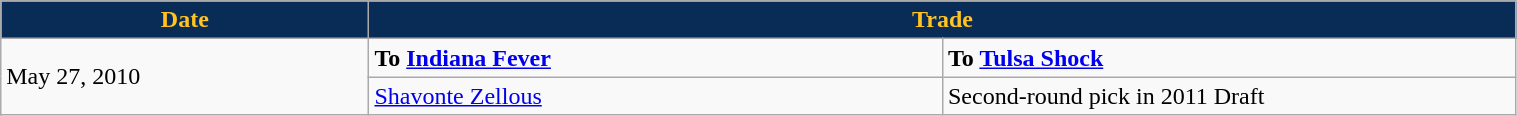<table class="wikitable" style="width:80%">
<tr>
<th style="background:#092C57;color:#FFC322; width=125">Date</th>
<th style="background:#092C57;color:#FFC322;" colspan=2>Trade</th>
</tr>
<tr>
<td rowspan=2>May 27, 2010</td>
<td width=375><strong>To <a href='#'>Indiana Fever</a></strong></td>
<td width=375><strong>To <a href='#'>Tulsa Shock</a></strong></td>
</tr>
<tr>
<td><a href='#'>Shavonte Zellous</a></td>
<td>Second-round pick in 2011 Draft</td>
</tr>
</table>
